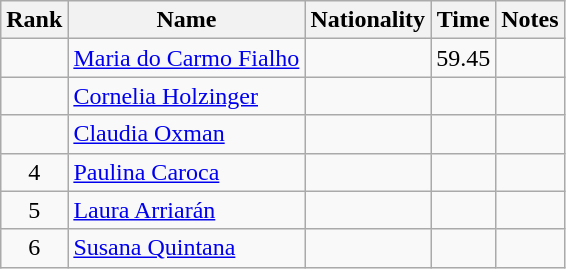<table class="wikitable sortable" style="text-align:center">
<tr>
<th>Rank</th>
<th>Name</th>
<th>Nationality</th>
<th>Time</th>
<th>Notes</th>
</tr>
<tr>
<td></td>
<td align=left><a href='#'>Maria do Carmo Fialho</a></td>
<td align=left></td>
<td>59.45</td>
<td></td>
</tr>
<tr>
<td></td>
<td align=left><a href='#'>Cornelia Holzinger</a></td>
<td align=left></td>
<td></td>
<td></td>
</tr>
<tr>
<td></td>
<td align=left><a href='#'>Claudia Oxman</a></td>
<td align=left></td>
<td></td>
<td></td>
</tr>
<tr>
<td>4</td>
<td align=left><a href='#'>Paulina Caroca</a></td>
<td align=left></td>
<td></td>
<td></td>
</tr>
<tr>
<td>5</td>
<td align=left><a href='#'>Laura Arriarán</a></td>
<td align=left></td>
<td></td>
<td></td>
</tr>
<tr>
<td>6</td>
<td align=left><a href='#'>Susana Quintana</a></td>
<td align=left></td>
<td></td>
<td></td>
</tr>
</table>
